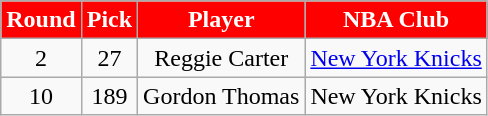<table class="wikitable">
<tr>
<th style="background:red; color:#FFFFFF;">Round</th>
<th style="background:red; color:#FFFFFF;">Pick</th>
<th style="background:red; color:#FFFFFF;">Player</th>
<th style="background:red; color:#FFFFFF;">NBA Club</th>
</tr>
<tr style="text-align:center;">
<td>2</td>
<td>27</td>
<td>Reggie Carter</td>
<td><a href='#'>New York Knicks</a></td>
</tr>
<tr style="text-align:center;">
<td>10</td>
<td>189</td>
<td>Gordon Thomas</td>
<td>New York Knicks</td>
</tr>
</table>
